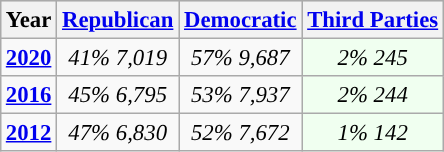<table class="wikitable"  style="margin:auto; font-size:95%;">
<tr style="background:lightgrey;">
<th>Year</th>
<th><a href='#'>Republican</a></th>
<th><a href='#'>Democratic</a></th>
<th><a href='#'>Third Parties</a></th>
</tr>
<tr>
<td style="text-align:center; "><strong><a href='#'>2020</a></strong></td>
<td style="text-align:center; "><em>41%</em> <em>7,019</em></td>
<td style="text-align:center; "><em>57%</em> <em>9,687</em></td>
<td style="text-align:center; background:honeyDew;"><em>2%</em> <em>245</em></td>
</tr>
<tr>
<td style="text-align:center; "><strong><a href='#'>2016</a></strong></td>
<td style="text-align:center; "><em>45%</em> <em>6,795</em></td>
<td style="text-align:center; "><em>53%</em> <em>7,937</em></td>
<td style="text-align:center; background:honeyDew;"><em>2%</em> <em>244</em></td>
</tr>
<tr>
<td style="text-align:center; "><strong><a href='#'>2012</a></strong></td>
<td style="text-align:center; "><em>47%</em> <em>6,830</em></td>
<td style="text-align:center; "><em>52%</em> <em>7,672</em></td>
<td style="text-align:center; background:honeyDew;"><em>1%</em> <em>142</em></td>
</tr>
</table>
